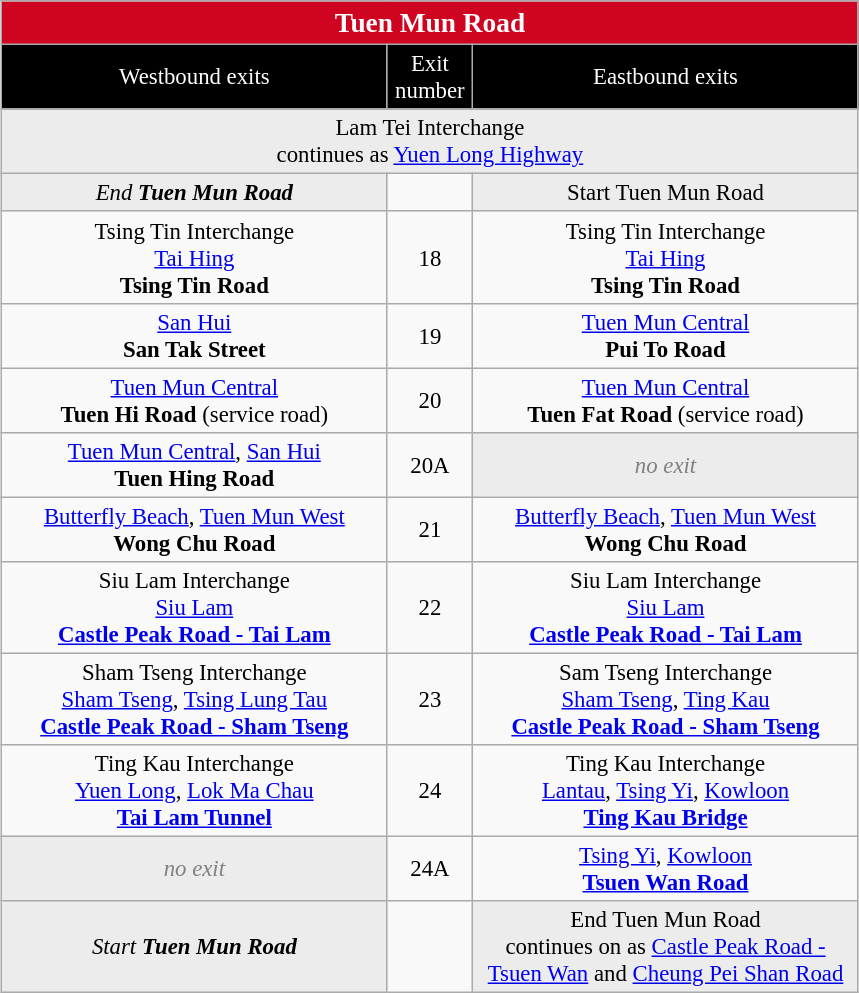<table border=1 cellpadding=2 style="margin-left:1em; margin-bottom: 1em; color: black; border-collapse: collapse; font-size: 95%;" class="wikitable">
<tr align="center" style="background:#CF0421; color: white;font-size:120%;">
<td colspan="3"><strong>Tuen Mun Road</strong> </td>
</tr>
<tr align="center" style="background:#000000; color:white;">
<td width="250px">Westbound exits</td>
<td width="50px">Exit number</td>
<td width="250px">Eastbound exits</td>
</tr>
<tr align="center">
<td colspan="3" style="background: #ececec; color: black;" class="table-na"> Lam Tei Interchange<br> continues as <a href='#'>Yuen Long Highway</a></td>
</tr>
<tr align="center">
<td style="background: #ececec; color: black;" class="table-na"><em>End <strong>Tuen Mun Road<strong><em> </td>
<td></td>
<td style="background: #ececec; color: black;" class="table-na"></em>Start </strong>Tuen Mun Road</em></strong> </td>
</tr>
<tr align="center">
<td>Tsing Tin Interchange<br><a href='#'>Tai Hing</a><br><strong>Tsing Tin Road</strong></td>
<td>18</td>
<td>Tsing Tin Interchange<br><a href='#'>Tai Hing</a><br><strong>Tsing Tin Road</strong></td>
</tr>
<tr align="center">
<td><a href='#'>San Hui</a><br><strong>San Tak Street</strong></td>
<td>19</td>
<td><a href='#'>Tuen Mun Central</a><br><strong>Pui To Road</strong></td>
</tr>
<tr align="center">
<td><a href='#'>Tuen Mun Central</a><br><strong>Tuen Hi Road</strong> (service road)</td>
<td>20</td>
<td><a href='#'>Tuen Mun Central</a><br><strong>Tuen Fat Road</strong> (service road)</td>
</tr>
<tr align="center">
<td><a href='#'>Tuen Mun Central</a>, <a href='#'>San Hui</a><br><strong>Tuen Hing Road</strong></td>
<td>20A</td>
<td style="background: #ececec; color: grey;" class="table-na"><em>no exit</em></td>
</tr>
<tr align="center">
<td><a href='#'>Butterfly Beach</a>, <a href='#'>Tuen Mun West</a><br><strong>Wong Chu Road</strong></td>
<td>21</td>
<td><a href='#'>Butterfly Beach</a>, <a href='#'>Tuen Mun West</a><br><strong>Wong Chu Road</strong></td>
</tr>
<tr align="center">
<td>Siu Lam Interchange<br><a href='#'>Siu Lam</a><br><strong><a href='#'>Castle Peak Road - Tai Lam</a></strong></td>
<td>22</td>
<td>Siu Lam Interchange<br><a href='#'>Siu Lam</a><br><strong><a href='#'>Castle Peak Road - Tai Lam</a></strong></td>
</tr>
<tr align="center">
<td>Sham Tseng Interchange<br><a href='#'>Sham Tseng</a>, <a href='#'>Tsing Lung Tau</a><br><strong><a href='#'>Castle Peak Road - Sham Tseng</a></strong></td>
<td>23</td>
<td>Sam Tseng Interchange<br><a href='#'>Sham Tseng</a>, <a href='#'>Ting Kau</a><br><strong><a href='#'>Castle Peak Road - Sham Tseng</a></strong></td>
</tr>
<tr align="center">
<td>Ting Kau Interchange<br><a href='#'>Yuen Long</a>, <a href='#'>Lok Ma Chau</a><br><strong><a href='#'>Tai Lam Tunnel</a></strong></td>
<td>24</td>
<td>Ting Kau Interchange<br><a href='#'>Lantau</a>, <a href='#'>Tsing Yi</a>, <a href='#'>Kowloon</a><br><strong><a href='#'>Ting Kau Bridge</a></strong></td>
</tr>
<tr align="center">
<td style="background: #ececec; color: grey;" class="table-na"><em>no exit</em></td>
<td>24A</td>
<td><a href='#'>Tsing Yi</a>, <a href='#'>Kowloon</a><br><strong><a href='#'>Tsuen Wan Road</a></strong> </td>
</tr>
<tr align="center">
<td style="background: #ececec; color: black;" class="table-na"><em>Start <strong>Tuen Mun Road<strong><em> </td>
<td></td>
<td style="background: #ececec; color: black;" class="table-na"></em>End </strong>Tuen Mun Road</em></strong> <br>continues on as <a href='#'>Castle Peak Road - Tsuen Wan</a> and <a href='#'>Cheung Pei Shan Road</a> </td>
</tr>
</table>
